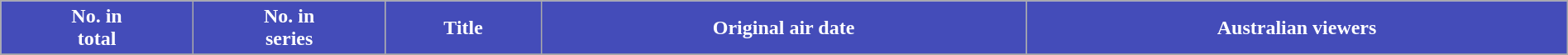<table class="wikitable plainrowheaders" style="width: 100%; margin-right: 0;">
<tr>
<th style="background:#444CB9; color:#fff;">No. in<br>total</th>
<th style="background:#444CB9; color:#fff;">No. in<br>series</th>
<th style="background:#444CB9; color:#fff;">Title</th>
<th style="background:#444CB9; color:#fff;">Original air date</th>
<th style="background:#444CB9; color:#fff;">Australian viewers</th>
</tr>
<tr>
</tr>
</table>
